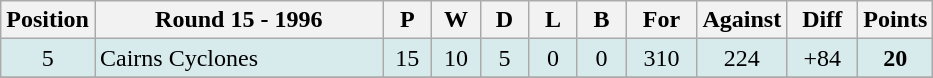<table class="wikitable" style="text-align:center;">
<tr style="background: #ffffff;">
<th width=40 abbr="Position">Position</th>
<th width=185>Round 15 - 1996</th>
<th width=25 abbr="Played">P</th>
<th width=25 abbr="Won">W</th>
<th width=25 abbr="Drawn">D</th>
<th width=25 abbr="Lost">L</th>
<th width=25 abbr="Bye">B</th>
<th width=40 abbr="Points for">For</th>
<th width=40 abbr="Points against">Against</th>
<th width=40 abbr="Points difference">Diff</th>
<th width=40 abbr="Points">Points</th>
</tr>
<tr style="background: #d7ebed;">
<td>5</td>
<td style="text-align:left;"> Cairns Cyclones</td>
<td>15</td>
<td>10</td>
<td>5</td>
<td>0</td>
<td>0</td>
<td>310</td>
<td>224</td>
<td>+84</td>
<td><strong>20</strong></td>
</tr>
<tr>
</tr>
</table>
